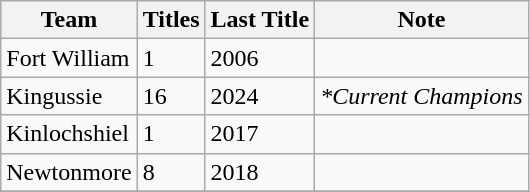<table class="wikitable">
<tr>
<th>Team</th>
<th>Titles</th>
<th>Last Title</th>
<th>Note</th>
</tr>
<tr>
<td>Fort William</td>
<td>1</td>
<td>2006</td>
<td></td>
</tr>
<tr>
<td>Kingussie</td>
<td>16</td>
<td>2024</td>
<td><em>*Current Champions</em></td>
</tr>
<tr>
<td>Kinlochshiel</td>
<td>1</td>
<td>2017</td>
<td></td>
</tr>
<tr>
<td>Newtonmore</td>
<td>8</td>
<td>2018</td>
<td></td>
</tr>
<tr>
</tr>
</table>
